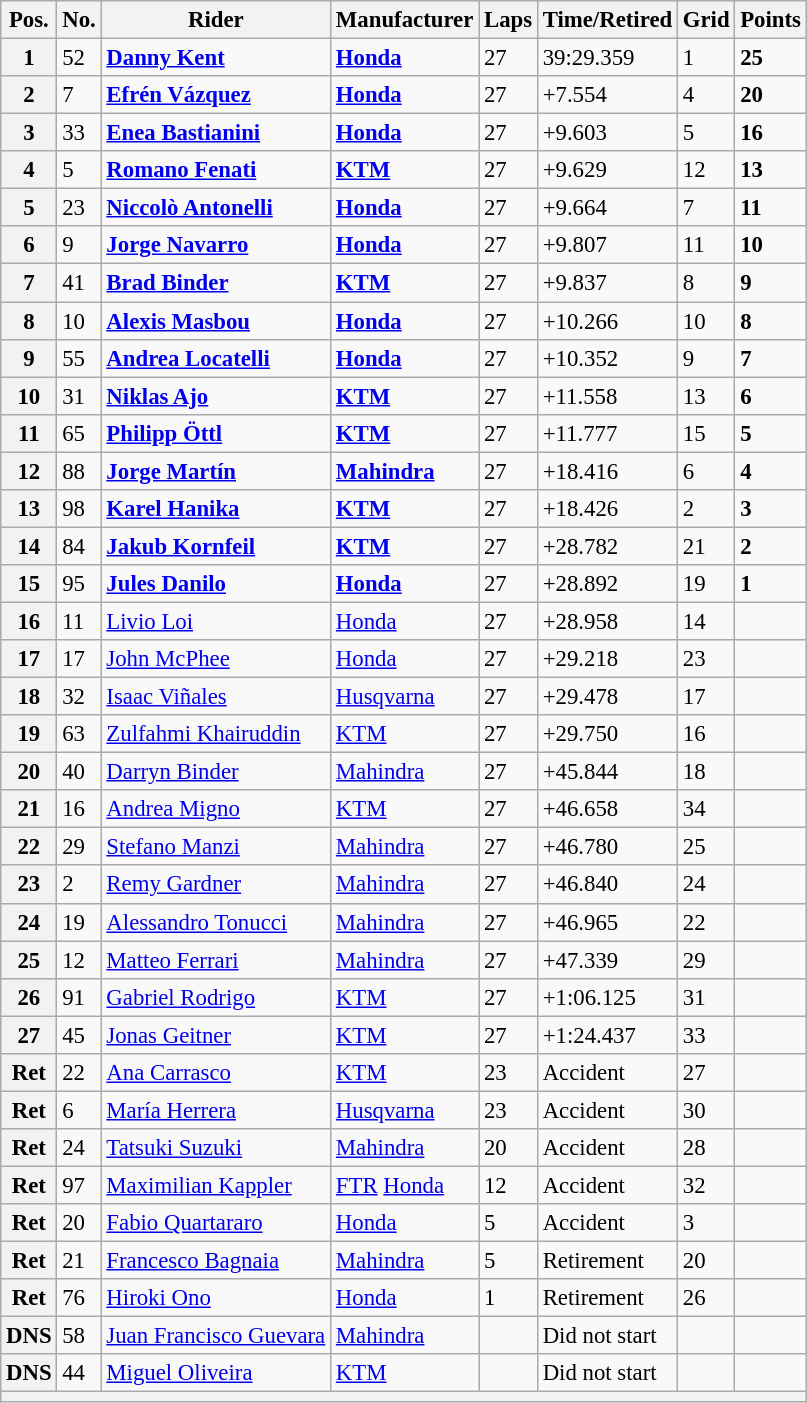<table class="wikitable" style="font-size: 95%;">
<tr>
<th>Pos.</th>
<th>No.</th>
<th>Rider</th>
<th>Manufacturer</th>
<th>Laps</th>
<th>Time/Retired</th>
<th>Grid</th>
<th>Points</th>
</tr>
<tr>
<th>1</th>
<td>52</td>
<td> <strong><a href='#'>Danny Kent</a></strong></td>
<td><strong><a href='#'>Honda</a></strong></td>
<td>27</td>
<td>39:29.359</td>
<td>1</td>
<td><strong>25</strong></td>
</tr>
<tr>
<th>2</th>
<td>7</td>
<td> <strong><a href='#'>Efrén Vázquez</a></strong></td>
<td><strong><a href='#'>Honda</a></strong></td>
<td>27</td>
<td>+7.554</td>
<td>4</td>
<td><strong>20</strong></td>
</tr>
<tr>
<th>3</th>
<td>33</td>
<td> <strong><a href='#'>Enea Bastianini</a></strong></td>
<td><strong><a href='#'>Honda</a></strong></td>
<td>27</td>
<td>+9.603</td>
<td>5</td>
<td><strong>16</strong></td>
</tr>
<tr>
<th>4</th>
<td>5</td>
<td> <strong><a href='#'>Romano Fenati</a></strong></td>
<td><strong><a href='#'>KTM</a></strong></td>
<td>27</td>
<td>+9.629</td>
<td>12</td>
<td><strong>13</strong></td>
</tr>
<tr>
<th>5</th>
<td>23</td>
<td> <strong><a href='#'>Niccolò Antonelli</a></strong></td>
<td><strong><a href='#'>Honda</a></strong></td>
<td>27</td>
<td>+9.664</td>
<td>7</td>
<td><strong>11</strong></td>
</tr>
<tr>
<th>6</th>
<td>9</td>
<td> <strong><a href='#'>Jorge Navarro</a></strong></td>
<td><strong><a href='#'>Honda</a></strong></td>
<td>27</td>
<td>+9.807</td>
<td>11</td>
<td><strong>10</strong></td>
</tr>
<tr>
<th>7</th>
<td>41</td>
<td> <strong><a href='#'>Brad Binder</a></strong></td>
<td><strong><a href='#'>KTM</a></strong></td>
<td>27</td>
<td>+9.837</td>
<td>8</td>
<td><strong>9</strong></td>
</tr>
<tr>
<th>8</th>
<td>10</td>
<td> <strong><a href='#'>Alexis Masbou</a></strong></td>
<td><strong><a href='#'>Honda</a></strong></td>
<td>27</td>
<td>+10.266</td>
<td>10</td>
<td><strong>8</strong></td>
</tr>
<tr>
<th>9</th>
<td>55</td>
<td> <strong><a href='#'>Andrea Locatelli</a></strong></td>
<td><strong><a href='#'>Honda</a></strong></td>
<td>27</td>
<td>+10.352</td>
<td>9</td>
<td><strong>7</strong></td>
</tr>
<tr>
<th>10</th>
<td>31</td>
<td> <strong><a href='#'>Niklas Ajo</a></strong></td>
<td><strong><a href='#'>KTM</a></strong></td>
<td>27</td>
<td>+11.558</td>
<td>13</td>
<td><strong>6</strong></td>
</tr>
<tr>
<th>11</th>
<td>65</td>
<td> <strong><a href='#'>Philipp Öttl</a></strong></td>
<td><strong><a href='#'>KTM</a></strong></td>
<td>27</td>
<td>+11.777</td>
<td>15</td>
<td><strong>5</strong></td>
</tr>
<tr>
<th>12</th>
<td>88</td>
<td> <strong><a href='#'>Jorge Martín</a></strong></td>
<td><strong><a href='#'>Mahindra</a></strong></td>
<td>27</td>
<td>+18.416</td>
<td>6</td>
<td><strong>4</strong></td>
</tr>
<tr>
<th>13</th>
<td>98</td>
<td> <strong><a href='#'>Karel Hanika</a></strong></td>
<td><strong><a href='#'>KTM</a></strong></td>
<td>27</td>
<td>+18.426</td>
<td>2</td>
<td><strong>3</strong></td>
</tr>
<tr>
<th>14</th>
<td>84</td>
<td> <strong><a href='#'>Jakub Kornfeil</a></strong></td>
<td><strong><a href='#'>KTM</a></strong></td>
<td>27</td>
<td>+28.782</td>
<td>21</td>
<td><strong>2</strong></td>
</tr>
<tr>
<th>15</th>
<td>95</td>
<td> <strong><a href='#'>Jules Danilo</a></strong></td>
<td><strong><a href='#'>Honda</a></strong></td>
<td>27</td>
<td>+28.892</td>
<td>19</td>
<td><strong>1</strong></td>
</tr>
<tr>
<th>16</th>
<td>11</td>
<td> <a href='#'>Livio Loi</a></td>
<td><a href='#'>Honda</a></td>
<td>27</td>
<td>+28.958</td>
<td>14</td>
<td></td>
</tr>
<tr>
<th>17</th>
<td>17</td>
<td> <a href='#'>John McPhee</a></td>
<td><a href='#'>Honda</a></td>
<td>27</td>
<td>+29.218</td>
<td>23</td>
<td></td>
</tr>
<tr>
<th>18</th>
<td>32</td>
<td> <a href='#'>Isaac Viñales</a></td>
<td><a href='#'>Husqvarna</a></td>
<td>27</td>
<td>+29.478</td>
<td>17</td>
<td></td>
</tr>
<tr>
<th>19</th>
<td>63</td>
<td> <a href='#'>Zulfahmi Khairuddin</a></td>
<td><a href='#'>KTM</a></td>
<td>27</td>
<td>+29.750</td>
<td>16</td>
<td></td>
</tr>
<tr>
<th>20</th>
<td>40</td>
<td> <a href='#'>Darryn Binder</a></td>
<td><a href='#'>Mahindra</a></td>
<td>27</td>
<td>+45.844</td>
<td>18</td>
<td></td>
</tr>
<tr>
<th>21</th>
<td>16</td>
<td> <a href='#'>Andrea Migno</a></td>
<td><a href='#'>KTM</a></td>
<td>27</td>
<td>+46.658</td>
<td>34</td>
<td></td>
</tr>
<tr>
<th>22</th>
<td>29</td>
<td> <a href='#'>Stefano Manzi</a></td>
<td><a href='#'>Mahindra</a></td>
<td>27</td>
<td>+46.780</td>
<td>25</td>
<td></td>
</tr>
<tr>
<th>23</th>
<td>2</td>
<td> <a href='#'>Remy Gardner</a></td>
<td><a href='#'>Mahindra</a></td>
<td>27</td>
<td>+46.840</td>
<td>24</td>
<td></td>
</tr>
<tr>
<th>24</th>
<td>19</td>
<td> <a href='#'>Alessandro Tonucci</a></td>
<td><a href='#'>Mahindra</a></td>
<td>27</td>
<td>+46.965</td>
<td>22</td>
<td></td>
</tr>
<tr>
<th>25</th>
<td>12</td>
<td> <a href='#'>Matteo Ferrari</a></td>
<td><a href='#'>Mahindra</a></td>
<td>27</td>
<td>+47.339</td>
<td>29</td>
<td></td>
</tr>
<tr>
<th>26</th>
<td>91</td>
<td> <a href='#'>Gabriel Rodrigo</a></td>
<td><a href='#'>KTM</a></td>
<td>27</td>
<td>+1:06.125</td>
<td>31</td>
<td></td>
</tr>
<tr>
<th>27</th>
<td>45</td>
<td> <a href='#'>Jonas Geitner</a></td>
<td><a href='#'>KTM</a></td>
<td>27</td>
<td>+1:24.437</td>
<td>33</td>
<td></td>
</tr>
<tr>
<th>Ret</th>
<td>22</td>
<td> <a href='#'>Ana Carrasco</a></td>
<td><a href='#'>KTM</a></td>
<td>23</td>
<td>Accident</td>
<td>27</td>
<td></td>
</tr>
<tr>
<th>Ret</th>
<td>6</td>
<td> <a href='#'>María Herrera</a></td>
<td><a href='#'>Husqvarna</a></td>
<td>23</td>
<td>Accident</td>
<td>30</td>
<td></td>
</tr>
<tr>
<th>Ret</th>
<td>24</td>
<td> <a href='#'>Tatsuki Suzuki</a></td>
<td><a href='#'>Mahindra</a></td>
<td>20</td>
<td>Accident</td>
<td>28</td>
<td></td>
</tr>
<tr>
<th>Ret</th>
<td>97</td>
<td> <a href='#'>Maximilian Kappler</a></td>
<td><a href='#'>FTR</a> <a href='#'>Honda</a></td>
<td>12</td>
<td>Accident</td>
<td>32</td>
<td></td>
</tr>
<tr>
<th>Ret</th>
<td>20</td>
<td> <a href='#'>Fabio Quartararo</a></td>
<td><a href='#'>Honda</a></td>
<td>5</td>
<td>Accident</td>
<td>3</td>
<td></td>
</tr>
<tr>
<th>Ret</th>
<td>21</td>
<td> <a href='#'>Francesco Bagnaia</a></td>
<td><a href='#'>Mahindra</a></td>
<td>5</td>
<td>Retirement</td>
<td>20</td>
<td></td>
</tr>
<tr>
<th>Ret</th>
<td>76</td>
<td> <a href='#'>Hiroki Ono</a></td>
<td><a href='#'>Honda</a></td>
<td>1</td>
<td>Retirement</td>
<td>26</td>
<td></td>
</tr>
<tr>
<th>DNS</th>
<td>58</td>
<td> <a href='#'>Juan Francisco Guevara</a></td>
<td><a href='#'>Mahindra</a></td>
<td></td>
<td>Did not start</td>
<td></td>
<td></td>
</tr>
<tr>
<th>DNS</th>
<td>44</td>
<td> <a href='#'>Miguel Oliveira</a></td>
<td><a href='#'>KTM</a></td>
<td></td>
<td>Did not start</td>
<td></td>
<td></td>
</tr>
<tr>
<th colspan=8></th>
</tr>
</table>
